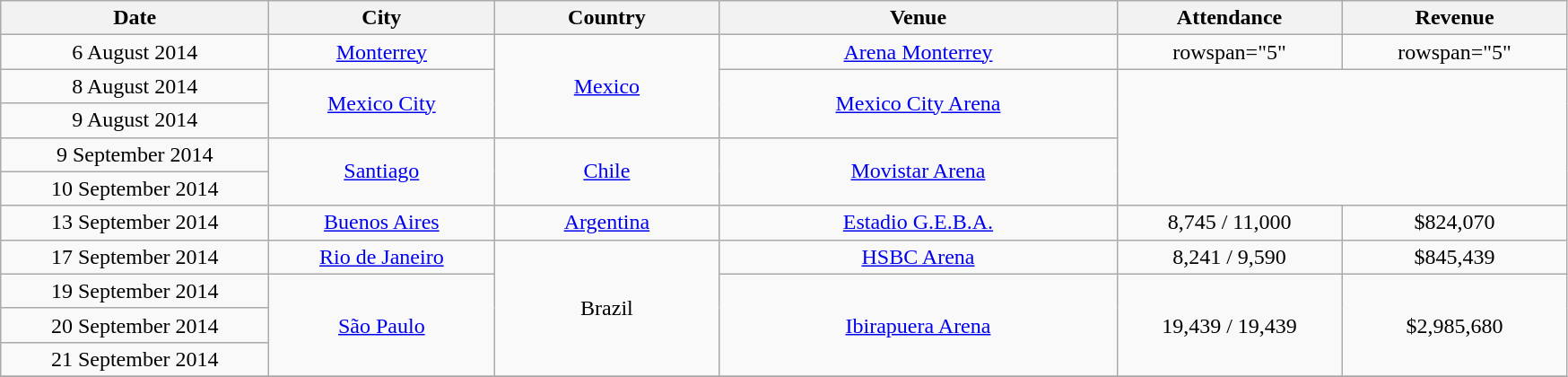<table class="wikitable" style="text-align:center;">
<tr>
<th scope="col" style="width:12em;">Date</th>
<th scope="col" style="width:10em;">City</th>
<th scope="col" style="width:10em;">Country</th>
<th scope="col" style="width:18em;">Venue</th>
<th scope="col" style="width:10em;">Attendance</th>
<th scope="col" style="width:10em;">Revenue</th>
</tr>
<tr>
<td>6 August 2014</td>
<td><a href='#'>Monterrey</a></td>
<td rowspan="3"><a href='#'>Mexico</a></td>
<td><a href='#'>Arena Monterrey</a></td>
<td>rowspan="5" </td>
<td>rowspan="5" </td>
</tr>
<tr>
<td>8 August 2014</td>
<td rowspan="2"><a href='#'>Mexico City</a></td>
<td rowspan="2"><a href='#'>Mexico City Arena</a></td>
</tr>
<tr>
<td>9 August 2014</td>
</tr>
<tr>
<td>9 September 2014</td>
<td rowspan="2"><a href='#'>Santiago</a></td>
<td rowspan="2"><a href='#'>Chile</a></td>
<td rowspan="2"><a href='#'>Movistar Arena</a></td>
</tr>
<tr>
<td>10 September 2014</td>
</tr>
<tr>
<td>13 September 2014</td>
<td><a href='#'>Buenos Aires</a></td>
<td><a href='#'>Argentina</a></td>
<td><a href='#'>Estadio G.E.B.A.</a></td>
<td>8,745 / 11,000</td>
<td>$824,070</td>
</tr>
<tr>
<td>17 September 2014</td>
<td><a href='#'>Rio de Janeiro</a></td>
<td rowspan="4">Brazil</td>
<td><a href='#'>HSBC Arena</a></td>
<td>8,241 / 9,590</td>
<td>$845,439</td>
</tr>
<tr>
<td>19 September 2014</td>
<td rowspan="3"><a href='#'>São Paulo</a></td>
<td rowspan="3"><a href='#'>Ibirapuera Arena</a></td>
<td rowspan="3">19,439 / 19,439</td>
<td rowspan="3">$2,985,680</td>
</tr>
<tr>
<td>20 September 2014</td>
</tr>
<tr>
<td>21 September 2014</td>
</tr>
<tr>
</tr>
</table>
